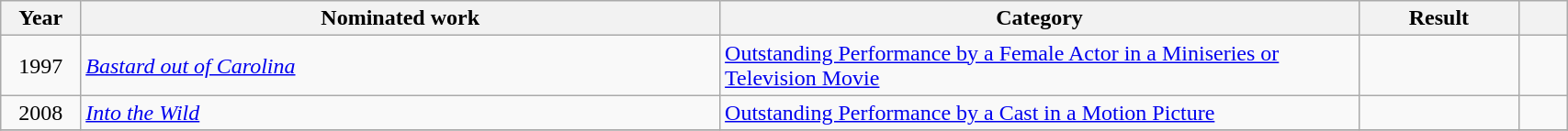<table class="wikitable" style="width:90%;">
<tr>
<th width=5%>Year</th>
<th style="width:40%;">Nominated work</th>
<th style="width:40%;">Category</th>
<th style="width:10%;">Result</th>
<th width=3%></th>
</tr>
<tr>
<td style="text-align:center;">1997</td>
<td><em><a href='#'>Bastard out of Carolina</a></em></td>
<td><a href='#'>Outstanding Performance by a Female Actor in a Miniseries or Television Movie</a></td>
<td></td>
<td style="text-align:center;"></td>
</tr>
<tr>
<td style="text-align:center;">2008</td>
<td><em><a href='#'>Into the Wild</a></em></td>
<td><a href='#'>Outstanding Performance by a Cast in a Motion Picture</a></td>
<td></td>
<td style="text-align:center;"></td>
</tr>
<tr>
</tr>
</table>
